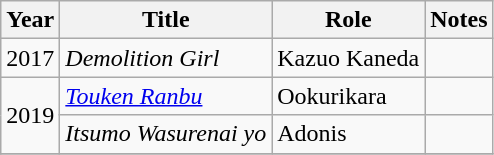<table class="wikitable sortable">
<tr>
<th>Year</th>
<th>Title</th>
<th>Role</th>
<th class="unsortable">Notes</th>
</tr>
<tr>
<td>2017</td>
<td><em>Demolition Girl</em></td>
<td>Kazuo Kaneda</td>
<td></td>
</tr>
<tr>
<td rowspan="2">2019</td>
<td><em><a href='#'>Touken Ranbu</a></em></td>
<td>Ookurikara</td>
<td></td>
</tr>
<tr>
<td><em>Itsumo Wasurenai yo</em></td>
<td>Adonis</td>
<td></td>
</tr>
<tr>
</tr>
</table>
